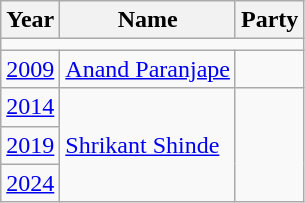<table class="wikitable">
<tr>
<th>Year</th>
<th>Name</th>
<th colspan="2">Party</th>
</tr>
<tr>
<td colspan="4"></td>
</tr>
<tr>
<td><a href='#'>2009</a></td>
<td><a href='#'>Anand Paranjape</a></td>
<td></td>
</tr>
<tr>
<td><a href='#'>2014</a></td>
<td rowspan="3"><a href='#'>Shrikant Shinde</a></td>
</tr>
<tr>
<td><a href='#'>2019</a></td>
</tr>
<tr>
<td><a href='#'>2024</a></td>
</tr>
</table>
